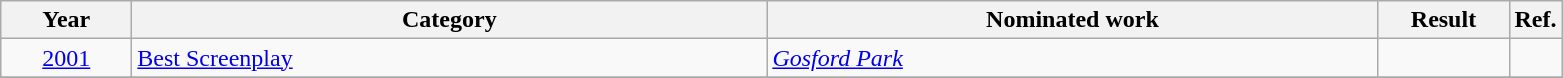<table class=wikitable>
<tr>
<th scope="col" style="width:5em;">Year</th>
<th scope="col" style="width:26em;">Category</th>
<th scope="col" style="width:25em;">Nominated work</th>
<th scope="col" style="width:5em;">Result</th>
<th>Ref.</th>
</tr>
<tr>
<td style="text-align:center;"><a href='#'>2001</a></td>
<td><a href='#'>Best Screenplay</a></td>
<td><em><a href='#'>Gosford Park</a></em></td>
<td></td>
<td></td>
</tr>
<tr>
</tr>
</table>
